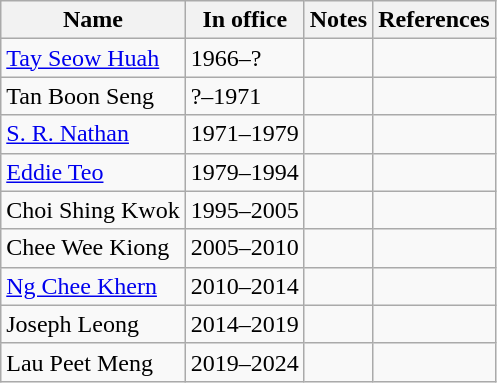<table class="wikitable">
<tr>
<th>Name</th>
<th>In office</th>
<th>Notes</th>
<th>References</th>
</tr>
<tr>
<td><a href='#'>Tay Seow Huah</a></td>
<td>1966–?</td>
<td></td>
<td></td>
</tr>
<tr>
<td>Tan Boon Seng</td>
<td>?–1971</td>
<td></td>
<td></td>
</tr>
<tr>
<td><a href='#'>S. R. Nathan</a></td>
<td>1971–1979</td>
<td></td>
<td></td>
</tr>
<tr>
<td><a href='#'>Eddie Teo</a></td>
<td>1979–1994</td>
<td></td>
<td></td>
</tr>
<tr>
<td>Choi Shing Kwok</td>
<td>1995–2005 </td>
<td></td>
<td></td>
</tr>
<tr>
<td>Chee Wee Kiong</td>
<td>2005–2010</td>
<td></td>
<td></td>
</tr>
<tr>
<td><a href='#'>Ng Chee Khern</a></td>
<td>2010–2014</td>
<td></td>
<td></td>
</tr>
<tr>
<td>Joseph Leong</td>
<td>2014–2019</td>
<td></td>
<td></td>
</tr>
<tr>
<td>Lau Peet Meng</td>
<td>2019–2024</td>
<td></td>
<td></td>
</tr>
</table>
